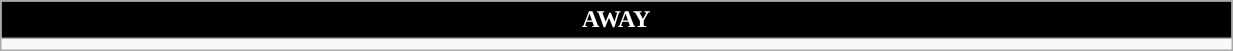<table class="wikitable collapsible collapsed" style="width:65%">
<tr>
<th colspan=5 ! style="color:white; background:black">AWAY</th>
</tr>
<tr>
<td></td>
</tr>
</table>
